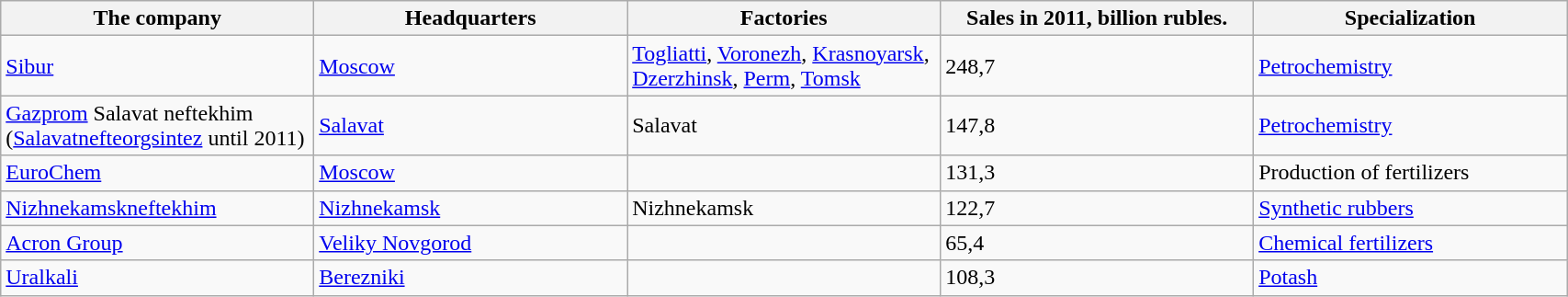<table class="wikitable" style="width:90%;">
<tr>
<th style="width:18%;">The company</th>
<th style="width:18%;">Headquarters</th>
<th style="width:18%;">Factories</th>
<th style="width:18%;">Sales in 2011, billion rubles.</th>
<th style="width:18%;">Specialization</th>
</tr>
<tr>
<td><a href='#'>Sibur</a></td>
<td><a href='#'>Moscow</a></td>
<td><a href='#'>Togliatti</a>, <a href='#'>Voronezh</a>, <a href='#'>Krasnoyarsk</a>, <a href='#'>Dzerzhinsk</a>, <a href='#'>Perm</a>, <a href='#'>Tomsk</a></td>
<td>248,7</td>
<td><a href='#'>Petrochemistry</a></td>
</tr>
<tr>
<td><a href='#'>Gazprom</a> Salavat neftekhim (<a href='#'>Salavatnefteorgsintez</a> until 2011)</td>
<td><a href='#'>Salavat</a></td>
<td>Salavat</td>
<td>147,8</td>
<td><a href='#'>Petrochemistry</a></td>
</tr>
<tr>
<td><a href='#'>EuroChem</a></td>
<td><a href='#'>Moscow</a></td>
<td></td>
<td>131,3</td>
<td>Production of fertilizers</td>
</tr>
<tr>
<td><a href='#'>Nizhnekamskneftekhim</a></td>
<td><a href='#'>Nizhnekamsk</a></td>
<td>Nizhnekamsk</td>
<td>122,7</td>
<td><a href='#'>Synthetic rubbers</a></td>
</tr>
<tr>
<td><a href='#'>Acron Group</a></td>
<td><a href='#'>Veliky Novgorod</a></td>
<td></td>
<td>65,4</td>
<td><a href='#'>Сhemical fertilizers</a></td>
</tr>
<tr>
<td><a href='#'>Uralkali</a></td>
<td><a href='#'>Berezniki</a></td>
<td></td>
<td>108,3</td>
<td><a href='#'>Potash</a></td>
</tr>
</table>
